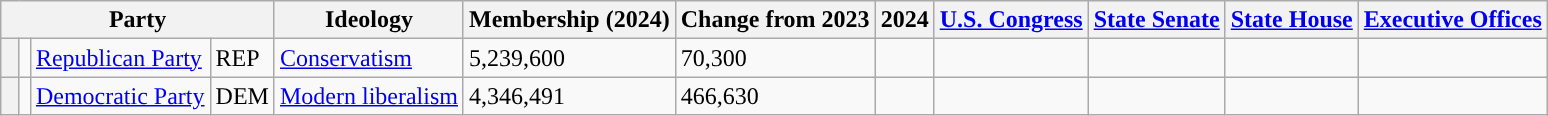<table class="wikitable sortable">
<tr>
<th colspan=4>Party</th>
<th class=unsortable>Ideology</th>
<th>Membership (2024)</th>
<th>Change from 2023</th>
<th class=unsortable>2024<br></th>
<th><a href='#'>U.S. Congress</a></th>
<th><a href='#'>State Senate</a></th>
<th><a href='#'>State House</a></th>
<th><a href='#'>Executive Offices</a></th>
</tr>
<tr>
<th style="background-color: "></th>
<td></td>
<td><a href='#'>Republican Party</a></td>
<td>REP</td>
<td><a href='#'>Conservatism</a></td>
<td>5,239,600</td>
<td> 70,300</td>
<td></td>
<td></td>
<td></td>
<td></td>
<td></td>
</tr>
<tr>
<th width=5px style="background-color: "></th>
<td></td>
<td><a href='#'>Democratic Party</a></td>
<td>DEM</td>
<td><a href='#'>Modern liberalism</a></td>
<td>4,346,491</td>
<td> 466,630</td>
<td></td>
<td></td>
<td></td>
<td></td>
<td></td>
</tr>
</table>
